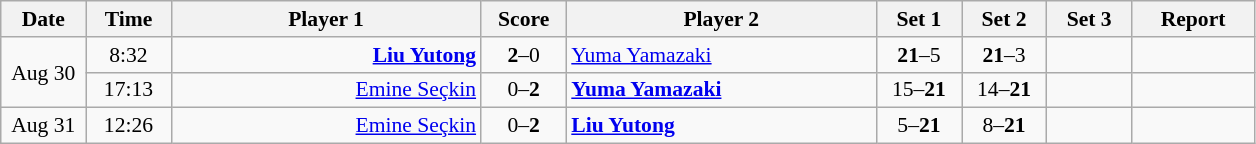<table class="nowrap wikitable" style="font-size:90%; text-align:center">
<tr>
<th width="50">Date</th>
<th width="50">Time</th>
<th width="200">Player 1</th>
<th width="50">Score</th>
<th width="200">Player 2</th>
<th width="50">Set 1</th>
<th width="50">Set 2</th>
<th width="50">Set 3</th>
<th width="75">Report</th>
</tr>
<tr>
<td rowspan="2">Aug 30</td>
<td>8:32</td>
<td align="right"><strong><a href='#'>Liu Yutong</a> </strong></td>
<td><strong>2</strong>–0</td>
<td align="left"> <a href='#'>Yuma Yamazaki</a></td>
<td><strong>21</strong>–5</td>
<td><strong>21</strong>–3</td>
<td></td>
<td></td>
</tr>
<tr>
<td>17:13</td>
<td align="right"><a href='#'>Emine Seçkin</a> </td>
<td>0–<strong>2</strong></td>
<td align="left"><strong> <a href='#'>Yuma Yamazaki</a></strong></td>
<td>15–<strong>21</strong></td>
<td>14–<strong>21</strong></td>
<td></td>
<td></td>
</tr>
<tr>
<td>Aug 31</td>
<td>12:26</td>
<td align="right"><a href='#'>Emine Seçkin</a> </td>
<td>0–<strong>2</strong></td>
<td align="left"><strong> <a href='#'>Liu Yutong</a></strong></td>
<td>5–<strong>21</strong></td>
<td>8–<strong>21</strong></td>
<td></td>
<td></td>
</tr>
</table>
